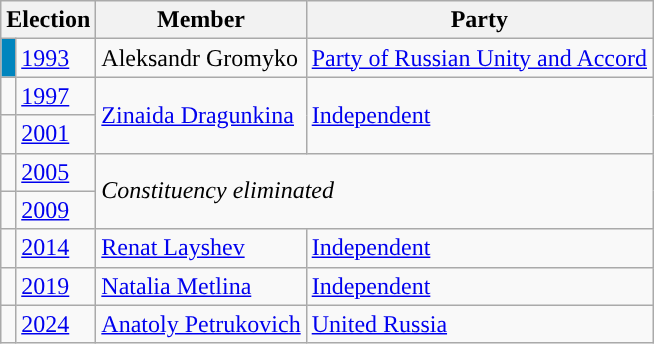<table class="wikitable">
<tr>
<th colspan="2">Election</th>
<th>Member</th>
<th>Party</th>
</tr>
<tr>
<td style="background-color:#0085BE"></td>
<td><a href='#'>1993</a></td>
<td>Aleksandr Gromyko</td>
<td><a href='#'>Party of Russian Unity and Accord</a></td>
</tr>
<tr>
<td style="background-color:"></td>
<td><a href='#'>1997</a></td>
<td rowspan=2><a href='#'>Zinaida Dragunkina</a></td>
<td rowspan=2><a href='#'>Independent</a></td>
</tr>
<tr>
<td style="background-color:"></td>
<td><a href='#'>2001</a></td>
</tr>
<tr>
<td style="background-color:"></td>
<td><a href='#'>2005</a></td>
<td colspan=2 rowspan=2><em>Constituency eliminated</em></td>
</tr>
<tr>
<td style="background-color:"></td>
<td><a href='#'>2009</a></td>
</tr>
<tr>
<td style="background-color:"></td>
<td><a href='#'>2014</a></td>
<td><a href='#'>Renat Layshev</a></td>
<td><a href='#'>Independent</a></td>
</tr>
<tr>
<td style="background-color:"></td>
<td><a href='#'>2019</a></td>
<td><a href='#'>Natalia Metlina</a></td>
<td><a href='#'>Independent</a></td>
</tr>
<tr>
<td style="background-color:"></td>
<td><a href='#'>2024</a></td>
<td><a href='#'>Anatoly Petrukovich</a></td>
<td><a href='#'>United Russia</a></td>
</tr>
</table>
